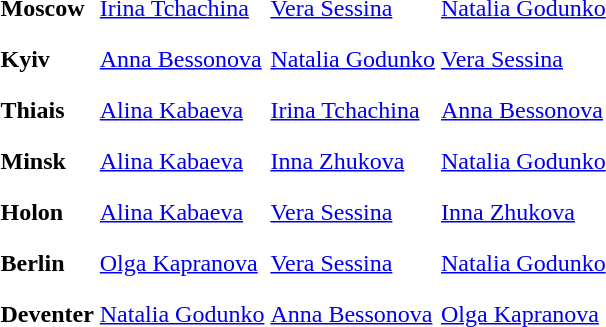<table>
<tr>
<th scope=row style="text-align:left">Moscow</th>
<td style="height:30px;"> <a href='#'>Irina Tchachina</a></td>
<td style="height:30px;"> <a href='#'>Vera Sessina</a></td>
<td style="height:30px;"> <a href='#'>Natalia Godunko</a></td>
</tr>
<tr>
<th scope=row style="text-align:left">Kyiv</th>
<td style="height:30px;"> <a href='#'>Anna Bessonova</a></td>
<td style="height:30px;"> <a href='#'>Natalia Godunko</a></td>
<td style="height:30px;"> <a href='#'>Vera Sessina</a></td>
</tr>
<tr>
<th scope=row style="text-align:left">Thiais</th>
<td style="height:30px;"> <a href='#'>Alina Kabaeva</a></td>
<td style="height:30px;"> <a href='#'>Irina Tchachina</a></td>
<td style="height:30px;"> <a href='#'>Anna Bessonova</a></td>
</tr>
<tr>
<th scope=row style="text-align:left">Minsk</th>
<td style="height:30px;"> <a href='#'>Alina Kabaeva</a></td>
<td style="height:30px;"> <a href='#'>Inna Zhukova</a></td>
<td style="height:30px;"> <a href='#'>Natalia Godunko</a></td>
</tr>
<tr>
<th scope=row style="text-align:left">Holon</th>
<td style="height:30px;"> <a href='#'>Alina Kabaeva</a></td>
<td style="height:30px;"> <a href='#'>Vera Sessina</a></td>
<td style="height:30px;"> <a href='#'>Inna Zhukova</a></td>
</tr>
<tr>
<th scope=row style="text-align:left">Berlin</th>
<td style="height:30px;"> <a href='#'>Olga Kapranova</a></td>
<td style="height:30px;"> <a href='#'>Vera Sessina</a></td>
<td style="height:30px;"> <a href='#'>Natalia Godunko</a></td>
</tr>
<tr>
<th scope=row style="text-align:left">Deventer</th>
<td style="height:30px;"> <a href='#'>Natalia Godunko</a></td>
<td style="height:30px;"> <a href='#'>Anna Bessonova</a></td>
<td style="height:30px;"> <a href='#'>Olga Kapranova</a></td>
</tr>
<tr>
</tr>
</table>
